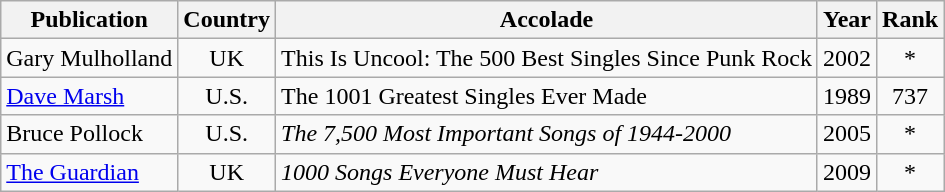<table class="wikitable">
<tr>
<th>Publication</th>
<th>Country</th>
<th>Accolade</th>
<th>Year</th>
<th>Rank</th>
</tr>
<tr>
<td>Gary Mulholland</td>
<td style="text-align:center;">UK</td>
<td>This Is Uncool: The 500 Best Singles Since Punk Rock</td>
<td>2002</td>
<td style="text-align:center;">*</td>
</tr>
<tr>
<td><a href='#'>Dave Marsh</a></td>
<td style="text-align:center;">U.S.</td>
<td>The 1001 Greatest Singles Ever Made</td>
<td>1989</td>
<td style="text-align:center;">737</td>
</tr>
<tr>
<td>Bruce Pollock</td>
<td style="text-align:center;">U.S.</td>
<td><em>The 7,500 Most Important Songs of 1944-2000</em></td>
<td>2005</td>
<td style="text-align:center;">*</td>
</tr>
<tr>
<td><a href='#'>The Guardian</a></td>
<td style="text-align:center;">UK</td>
<td><em>1000 Songs Everyone Must Hear</em></td>
<td>2009</td>
<td style="text-align:center;">*</td>
</tr>
</table>
